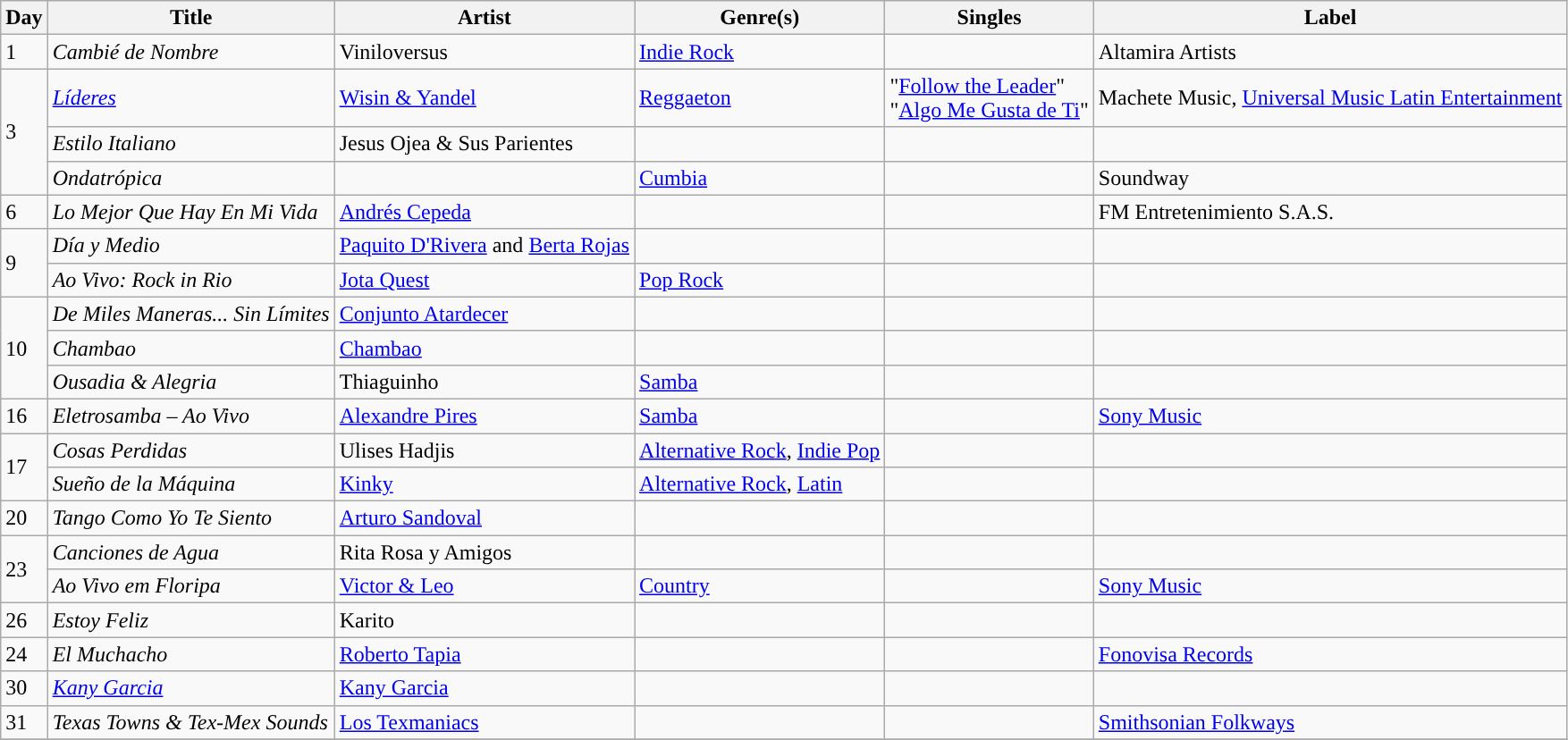<table class="wikitable sortable" style="text-align: left;">
<tr>
<th>Day</th>
<th>Title</th>
<th>Artist</th>
<th>Genre(s)</th>
<th>Singles</th>
<th>Label</th>
</tr>
<tr>
<td rowspan="1">1</td>
<td><em>Cambié de Nombre</em></td>
<td>Viniloversus</td>
<td><a href='#'>Indie Rock</a></td>
<td></td>
<td>Altamira Artists</td>
</tr>
<tr>
<td rowspan="3">3</td>
<td><em><a href='#'>Líderes</a></em></td>
<td><a href='#'>Wisin & Yandel</a></td>
<td><a href='#'>Reggaeton</a></td>
<td>"<a href='#'>Follow the Leader</a>"<br>"<a href='#'>Algo Me Gusta de Ti</a>"</td>
<td>Machete Music, <a href='#'>Universal Music Latin Entertainment</a></td>
</tr>
<tr>
<td><em>Estilo Italiano</em></td>
<td>Jesus Ojea & Sus Parientes</td>
<td></td>
<td></td>
<td></td>
</tr>
<tr>
<td><em>Ondatrópica</em></td>
<td></td>
<td><a href='#'>Cumbia</a></td>
<td></td>
<td>Soundway</td>
</tr>
<tr>
<td rowspan="1">6</td>
<td><em>Lo Mejor Que Hay En Mi Vida</em></td>
<td><a href='#'>Andrés Cepeda</a></td>
<td></td>
<td></td>
<td>FM Entretenimiento S.A.S.</td>
</tr>
<tr>
<td rowspan="2">9</td>
<td><em>Día y Medio</em></td>
<td><a href='#'>Paquito D'Rivera</a> and <a href='#'>Berta Rojas</a></td>
<td></td>
<td></td>
<td></td>
</tr>
<tr>
<td><em>Ao Vivo: Rock in Rio</em></td>
<td><a href='#'>Jota Quest</a></td>
<td><a href='#'>Pop Rock</a></td>
<td></td>
<td></td>
</tr>
<tr>
<td rowspan="3">10</td>
<td><em>De Miles Maneras... Sin Límites</em></td>
<td><a href='#'>Conjunto Atardecer</a></td>
<td></td>
<td></td>
<td></td>
</tr>
<tr>
<td><em>Chambao</em></td>
<td><a href='#'>Chambao</a></td>
<td></td>
<td></td>
<td></td>
</tr>
<tr>
<td><em>Ousadia & Alegria</em></td>
<td>Thiaguinho</td>
<td><a href='#'>Samba</a></td>
<td></td>
<td></td>
</tr>
<tr>
<td>16</td>
<td><em>Eletrosamba – Ao Vivo</em></td>
<td><a href='#'>Alexandre Pires</a></td>
<td><a href='#'>Samba</a></td>
<td></td>
<td><a href='#'>Sony Music</a></td>
</tr>
<tr>
<td rowspan="2">17</td>
<td><em>Cosas Perdidas</em></td>
<td>Ulises Hadjis</td>
<td><a href='#'>Alternative Rock</a>, <a href='#'>Indie Pop</a></td>
<td></td>
<td></td>
</tr>
<tr>
<td><em>Sueño de la Máquina</em></td>
<td><a href='#'>Kinky</a></td>
<td><a href='#'>Alternative Rock</a>, <a href='#'>Latin</a></td>
<td></td>
<td></td>
</tr>
<tr>
<td>20</td>
<td><em>Tango Como Yo Te Siento</em></td>
<td><a href='#'>Arturo Sandoval</a></td>
<td></td>
<td></td>
<td></td>
</tr>
<tr>
<td rowspan="2">23</td>
<td><em>Canciones de Agua</em></td>
<td>Rita Rosa y Amigos</td>
<td></td>
<td></td>
<td></td>
</tr>
<tr>
<td><em>Ao Vivo em Floripa</em></td>
<td><a href='#'>Victor & Leo</a></td>
<td><a href='#'>Country</a></td>
<td></td>
<td><a href='#'>Sony Music</a></td>
</tr>
<tr>
<td>26</td>
<td><em>Estoy Feliz</em></td>
<td>Karito</td>
<td></td>
<td></td>
<td></td>
</tr>
<tr>
<td>24</td>
<td><em>El Muchacho</em></td>
<td><a href='#'>Roberto Tapia</a></td>
<td></td>
<td></td>
<td><a href='#'>Fonovisa Records</a></td>
</tr>
<tr>
<td>30</td>
<td><em><a href='#'>Kany Garcia</a></em></td>
<td><a href='#'>Kany Garcia</a></td>
<td></td>
<td></td>
<td></td>
</tr>
<tr>
<td>31</td>
<td><em>Texas Towns & Tex-Mex Sounds</em></td>
<td><a href='#'>Los Texmaniacs</a></td>
<td></td>
<td></td>
<td><a href='#'>Smithsonian Folkways</a></td>
</tr>
<tr>
</tr>
</table>
